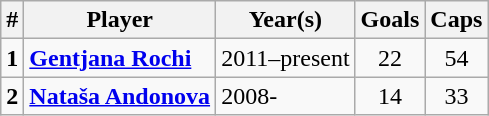<table class="wikitable sortable">
<tr>
<th width =>#</th>
<th width =>Player</th>
<th width =>Year(s)</th>
<th width =>Goals</th>
<th width =>Caps</th>
</tr>
<tr>
<td align=center><strong>1</strong></td>
<td><strong><a href='#'>Gentjana Rochi</a></strong></td>
<td>2011–present</td>
<td align=center>22</td>
<td align=center>54</td>
</tr>
<tr>
<td align=center><strong>2</strong></td>
<td><strong><a href='#'>Nataša Andonova</a></strong></td>
<td>2008-</td>
<td align=center>14</td>
<td align=center>33<br></td>
</tr>
</table>
